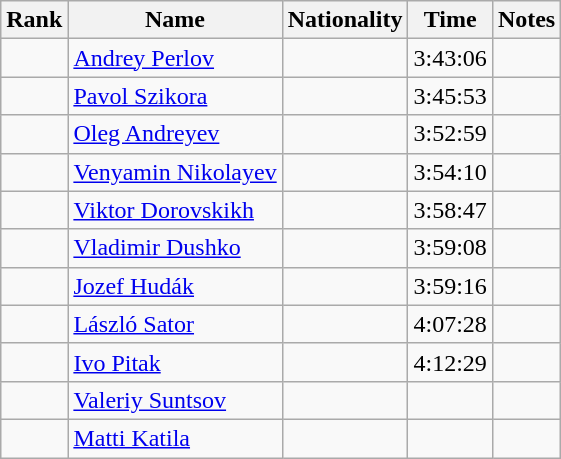<table class="wikitable sortable" style="text-align:center">
<tr>
<th>Rank</th>
<th>Name</th>
<th>Nationality</th>
<th>Time</th>
<th>Notes</th>
</tr>
<tr>
<td></td>
<td align="left"><a href='#'>Andrey Perlov</a></td>
<td align=left></td>
<td>3:43:06</td>
<td></td>
</tr>
<tr>
<td></td>
<td align="left"><a href='#'>Pavol Szikora</a></td>
<td align=left></td>
<td>3:45:53</td>
<td></td>
</tr>
<tr>
<td></td>
<td align="left"><a href='#'>Oleg Andreyev</a></td>
<td align=left></td>
<td>3:52:59</td>
<td></td>
</tr>
<tr>
<td></td>
<td align="left"><a href='#'>Venyamin Nikolayev</a></td>
<td align=left></td>
<td>3:54:10</td>
<td></td>
</tr>
<tr>
<td></td>
<td align="left"><a href='#'>Viktor Dorovskikh</a></td>
<td align=left></td>
<td>3:58:47</td>
<td></td>
</tr>
<tr>
<td></td>
<td align="left"><a href='#'>Vladimir Dushko</a></td>
<td align=left></td>
<td>3:59:08</td>
<td></td>
</tr>
<tr>
<td></td>
<td align="left"><a href='#'>Jozef Hudák</a></td>
<td align=left></td>
<td>3:59:16</td>
<td></td>
</tr>
<tr>
<td></td>
<td align="left"><a href='#'>László Sator</a></td>
<td align=left></td>
<td>4:07:28</td>
<td></td>
</tr>
<tr>
<td></td>
<td align="left"><a href='#'>Ivo Pitak</a></td>
<td align=left></td>
<td>4:12:29</td>
<td></td>
</tr>
<tr>
<td></td>
<td align="left"><a href='#'>Valeriy Suntsov</a></td>
<td align=left></td>
<td></td>
<td></td>
</tr>
<tr>
<td></td>
<td align="left"><a href='#'>Matti Katila</a></td>
<td align=left></td>
<td></td>
<td></td>
</tr>
</table>
